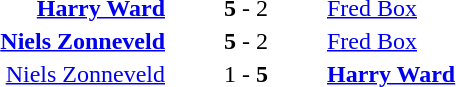<table style="text-align:center">
<tr>
<th width=223></th>
<th width=100></th>
<th width=223></th>
</tr>
<tr>
<td align=right><strong><a href='#'>Harry Ward</a></strong> </td>
<td><strong>5</strong> - 2</td>
<td align=left> <a href='#'>Fred Box</a></td>
</tr>
<tr>
<td align=right><strong><a href='#'>Niels Zonneveld</a></strong> </td>
<td><strong>5</strong> - 2</td>
<td align=left> <a href='#'>Fred Box</a></td>
</tr>
<tr>
<td align=right><a href='#'>Niels Zonneveld</a> </td>
<td>1 - <strong>5</strong></td>
<td align=left> <strong><a href='#'>Harry Ward</a></strong></td>
</tr>
</table>
